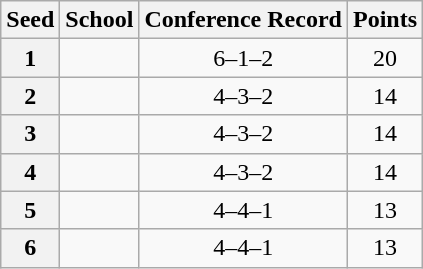<table class="wikitable" style="text-align:center">
<tr>
<th>Seed</th>
<th>School</th>
<th>Conference Record</th>
<th>Points</th>
</tr>
<tr>
<th>1</th>
<td></td>
<td>6–1–2</td>
<td>20</td>
</tr>
<tr>
<th>2</th>
<td></td>
<td>4–3–2</td>
<td>14</td>
</tr>
<tr>
<th>3</th>
<td></td>
<td>4–3–2</td>
<td>14</td>
</tr>
<tr>
<th>4</th>
<td></td>
<td>4–3–2</td>
<td>14</td>
</tr>
<tr>
<th>5</th>
<td></td>
<td>4–4–1</td>
<td>13</td>
</tr>
<tr>
<th>6</th>
<td></td>
<td>4–4–1</td>
<td>13</td>
</tr>
</table>
